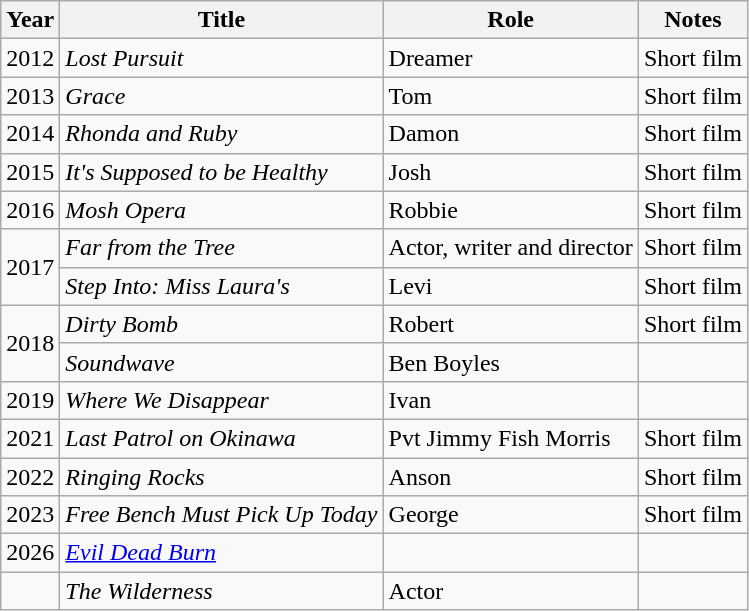<table class="wikitable">
<tr>
<th>Year</th>
<th>Title</th>
<th>Role</th>
<th class="unsortable">Notes</th>
</tr>
<tr>
<td>2012</td>
<td><em>Lost Pursuit</em></td>
<td>Dreamer</td>
<td>Short film</td>
</tr>
<tr>
<td>2013</td>
<td><em>Grace</em></td>
<td>Tom</td>
<td>Short film</td>
</tr>
<tr>
<td>2014</td>
<td><em>Rhonda and Ruby</em></td>
<td>Damon</td>
<td>Short film</td>
</tr>
<tr>
<td>2015</td>
<td><em>It's Supposed to be Healthy</em></td>
<td>Josh</td>
<td>Short film</td>
</tr>
<tr>
<td>2016</td>
<td><em>Mosh Opera</em></td>
<td>Robbie</td>
<td>Short film</td>
</tr>
<tr>
<td rowspan="2">2017</td>
<td><em>Far from the Tree</em></td>
<td>Actor, writer and director</td>
<td>Short film</td>
</tr>
<tr>
<td><em>Step Into: Miss Laura's</em></td>
<td>Levi</td>
<td>Short film</td>
</tr>
<tr>
<td rowspan="2">2018</td>
<td><em>Dirty Bomb</em></td>
<td>Robert</td>
<td>Short film</td>
</tr>
<tr>
<td><em>Soundwave</em></td>
<td>Ben Boyles</td>
<td></td>
</tr>
<tr>
<td>2019</td>
<td><em>Where We Disappear</em></td>
<td>Ivan</td>
<td></td>
</tr>
<tr>
<td>2021</td>
<td><em>Last Patrol on Okinawa</em></td>
<td>Pvt Jimmy Fish Morris</td>
<td>Short film</td>
</tr>
<tr>
<td>2022</td>
<td><em>Ringing Rocks</em></td>
<td>Anson</td>
<td>Short film</td>
</tr>
<tr>
<td>2023</td>
<td><em>Free Bench Must Pick Up Today</em></td>
<td>George</td>
<td>Short film</td>
</tr>
<tr>
<td>2026</td>
<td><em><a href='#'>Evil Dead Burn</a></em></td>
<td></td>
<td></td>
</tr>
<tr>
<td></td>
<td><em>The Wilderness</em></td>
<td>Actor</td>
<td></td>
</tr>
</table>
